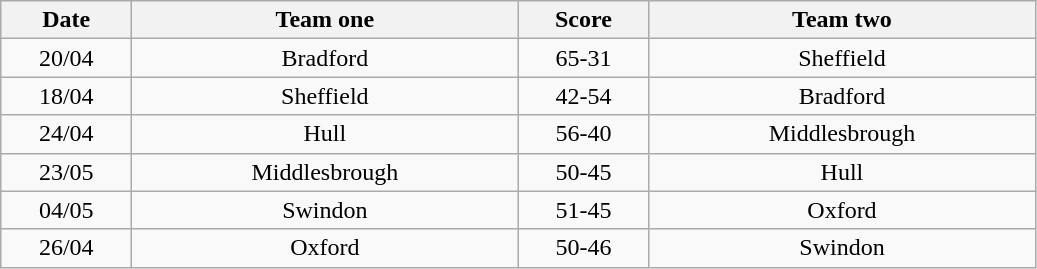<table class="wikitable" style="text-align: center">
<tr>
<th width=80>Date</th>
<th width=250>Team one</th>
<th width=80>Score</th>
<th width=250>Team two</th>
</tr>
<tr>
<td>20/04</td>
<td>Bradford</td>
<td>65-31</td>
<td>Sheffield</td>
</tr>
<tr>
<td>18/04</td>
<td>Sheffield</td>
<td>42-54</td>
<td>Bradford</td>
</tr>
<tr>
<td>24/04</td>
<td>Hull</td>
<td>56-40</td>
<td>Middlesbrough</td>
</tr>
<tr>
<td>23/05</td>
<td>Middlesbrough</td>
<td>50-45</td>
<td>Hull</td>
</tr>
<tr>
<td>04/05</td>
<td>Swindon</td>
<td>51-45</td>
<td>Oxford</td>
</tr>
<tr>
<td>26/04</td>
<td>Oxford</td>
<td>50-46</td>
<td>Swindon</td>
</tr>
</table>
